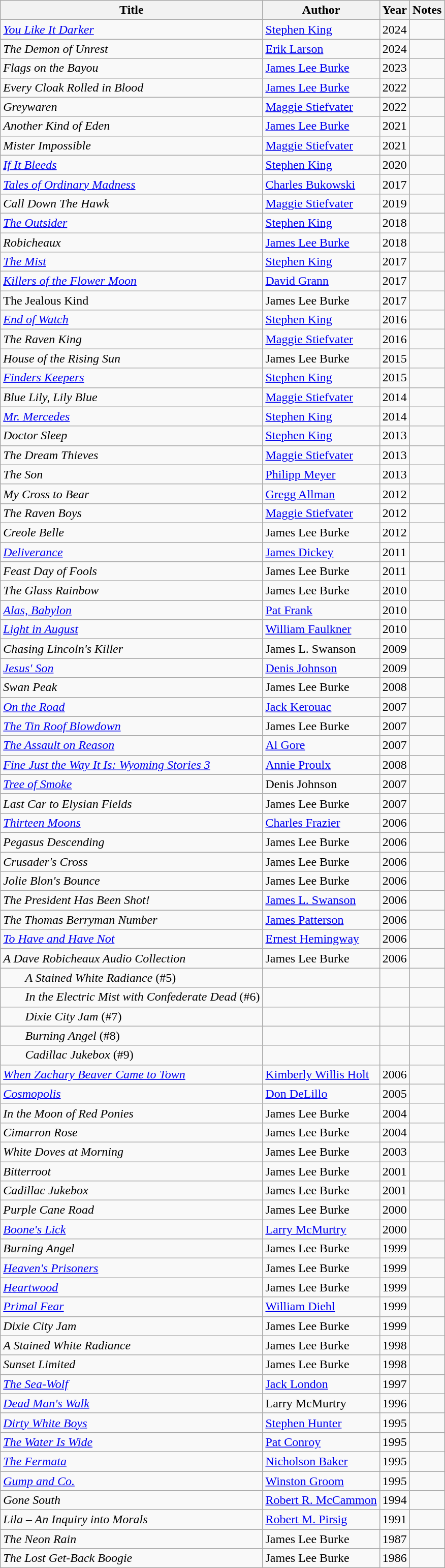<table class="wikitable sortable">
<tr>
<th>Title</th>
<th>Author</th>
<th>Year</th>
<th class="unsortable">Notes</th>
</tr>
<tr>
<td><em><a href='#'>You Like It Darker</a></em></td>
<td><a href='#'>Stephen King</a></td>
<td>2024</td>
<td></td>
</tr>
<tr>
<td><em>The Demon of Unrest</em></td>
<td><a href='#'>Erik Larson</a></td>
<td>2024</td>
<td></td>
</tr>
<tr>
<td><em>Flags on the Bayou</em></td>
<td><a href='#'>James Lee Burke</a></td>
<td>2023</td>
<td></td>
</tr>
<tr>
<td><em>Every Cloak Rolled in Blood</em></td>
<td><a href='#'>James Lee Burke</a></td>
<td>2022</td>
<td></td>
</tr>
<tr>
<td><em>Greywaren</em></td>
<td><a href='#'>Maggie Stiefvater</a></td>
<td>2022</td>
<td></td>
</tr>
<tr>
<td><em>Another Kind of Eden</em></td>
<td><a href='#'>James Lee Burke</a></td>
<td>2021</td>
<td></td>
</tr>
<tr>
<td><em>Mister Impossible</em></td>
<td><a href='#'>Maggie Stiefvater</a></td>
<td>2021</td>
<td></td>
</tr>
<tr>
<td><em><a href='#'>If It Bleeds</a></em></td>
<td><a href='#'>Stephen King</a></td>
<td>2020</td>
<td></td>
</tr>
<tr>
<td><em><a href='#'>Tales of Ordinary Madness</a></em></td>
<td><a href='#'>Charles Bukowski</a></td>
<td>2017</td>
<td></td>
</tr>
<tr>
<td><em>Call Down The Hawk</em></td>
<td><a href='#'>Maggie Stiefvater</a></td>
<td>2019</td>
<td></td>
</tr>
<tr>
<td><em><a href='#'>The Outsider</a></em></td>
<td><a href='#'>Stephen King</a></td>
<td>2018</td>
<td></td>
</tr>
<tr>
<td><em>Robicheaux</em></td>
<td><a href='#'>James Lee Burke</a></td>
<td>2018</td>
<td></td>
</tr>
<tr>
<td><em><a href='#'>The Mist</a></em></td>
<td><a href='#'>Stephen King</a></td>
<td>2017</td>
<td></td>
</tr>
<tr>
<td><em><a href='#'>Killers of the Flower Moon</a></em></td>
<td><a href='#'>David Grann</a></td>
<td>2017</td>
</tr>
<tr>
<td>The Jealous Kind</td>
<td>James Lee Burke</td>
<td>2017</td>
<td></td>
</tr>
<tr>
<td><em><a href='#'>End of Watch</a></em></td>
<td><a href='#'>Stephen King</a></td>
<td>2016</td>
<td></td>
</tr>
<tr>
<td><em>The Raven King</em></td>
<td><a href='#'>Maggie Stiefvater</a></td>
<td>2016</td>
<td></td>
</tr>
<tr>
<td><em>House of the Rising Sun</em></td>
<td>James Lee Burke</td>
<td>2015</td>
<td></td>
</tr>
<tr>
<td><em><a href='#'>Finders Keepers</a></em></td>
<td><a href='#'>Stephen King</a></td>
<td>2015</td>
<td></td>
</tr>
<tr>
<td><em>Blue Lily, Lily Blue</em></td>
<td><a href='#'>Maggie Stiefvater</a></td>
<td>2014</td>
<td></td>
</tr>
<tr>
<td><em><a href='#'>Mr. Mercedes</a></em></td>
<td><a href='#'>Stephen King</a></td>
<td>2014</td>
<td></td>
</tr>
<tr>
<td><em>Doctor Sleep</em></td>
<td><a href='#'>Stephen King</a></td>
<td>2013</td>
<td></td>
</tr>
<tr>
<td><em>The Dream Thieves</em></td>
<td><a href='#'>Maggie Stiefvater</a></td>
<td>2013</td>
<td></td>
</tr>
<tr>
<td><em>The Son</em></td>
<td><a href='#'>Philipp Meyer</a></td>
<td>2013</td>
<td></td>
</tr>
<tr>
<td><em>My Cross to Bear</em></td>
<td><a href='#'>Gregg Allman</a></td>
<td>2012</td>
<td></td>
</tr>
<tr>
<td><em>The Raven Boys</em></td>
<td><a href='#'>Maggie Stiefvater</a></td>
<td>2012</td>
<td></td>
</tr>
<tr>
<td><em>Creole Belle</em></td>
<td>James Lee Burke</td>
<td>2012</td>
<td></td>
</tr>
<tr>
<td><em><a href='#'>Deliverance</a></em></td>
<td><a href='#'>James Dickey</a></td>
<td>2011</td>
<td></td>
</tr>
<tr>
<td><em>Feast Day of Fools</em></td>
<td>James Lee Burke</td>
<td>2011</td>
<td></td>
</tr>
<tr>
<td><em>The Glass Rainbow</em></td>
<td>James Lee Burke</td>
<td>2010</td>
<td></td>
</tr>
<tr>
<td><em><a href='#'>Alas, Babylon</a></em></td>
<td><a href='#'>Pat Frank</a></td>
<td>2010</td>
<td></td>
</tr>
<tr>
<td><em><a href='#'>Light in August</a></em></td>
<td><a href='#'>William Faulkner</a></td>
<td>2010</td>
<td></td>
</tr>
<tr>
<td><em>Chasing Lincoln's Killer</em></td>
<td>James L. Swanson</td>
<td>2009</td>
<td></td>
</tr>
<tr>
<td><em><a href='#'>Jesus' Son</a></em></td>
<td><a href='#'>Denis Johnson</a></td>
<td>2009</td>
<td></td>
</tr>
<tr>
<td><em>Swan Peak</em></td>
<td>James Lee Burke</td>
<td>2008</td>
<td></td>
</tr>
<tr>
<td><em><a href='#'>On the Road</a></em></td>
<td><a href='#'>Jack Kerouac</a></td>
<td>2007</td>
<td></td>
</tr>
<tr>
<td><em><a href='#'>The Tin Roof Blowdown</a></em></td>
<td>James Lee Burke</td>
<td>2007</td>
<td></td>
</tr>
<tr>
<td><em><a href='#'>The Assault on Reason</a></em></td>
<td><a href='#'>Al Gore</a></td>
<td>2007</td>
<td></td>
</tr>
<tr>
<td><em><a href='#'>Fine Just the Way It Is: Wyoming Stories 3</a></em></td>
<td><a href='#'>Annie Proulx</a></td>
<td>2008</td>
<td></td>
</tr>
<tr>
<td><em><a href='#'>Tree of Smoke</a></em></td>
<td>Denis Johnson</td>
<td>2007</td>
<td></td>
</tr>
<tr>
<td><em>Last Car to Elysian Fields</em></td>
<td>James Lee Burke</td>
<td>2007</td>
<td></td>
</tr>
<tr>
<td><em><a href='#'>Thirteen Moons</a></em></td>
<td><a href='#'>Charles Frazier</a></td>
<td>2006</td>
<td></td>
</tr>
<tr>
<td><em>Pegasus Descending</em></td>
<td>James Lee Burke</td>
<td>2006</td>
<td></td>
</tr>
<tr>
<td><em>Crusader's Cross</em></td>
<td>James Lee Burke</td>
<td>2006</td>
<td></td>
</tr>
<tr>
<td><em>Jolie Blon's Bounce</em></td>
<td>James Lee Burke</td>
<td>2006</td>
<td></td>
</tr>
<tr>
<td><em>The President Has Been Shot!</em></td>
<td><a href='#'>James L. Swanson</a></td>
<td>2006</td>
<td></td>
</tr>
<tr>
<td><em>The Thomas Berryman Number</em></td>
<td><a href='#'>James Patterson</a></td>
<td>2006</td>
<td></td>
</tr>
<tr>
<td><em><a href='#'>To Have and Have Not</a></em></td>
<td><a href='#'>Ernest Hemingway</a></td>
<td>2006</td>
<td></td>
</tr>
<tr>
<td><em>A Dave Robicheaux Audio Collection</em></td>
<td>James Lee Burke</td>
<td>2006</td>
<td></td>
</tr>
<tr>
<td style="padding-left: 2em;"><em>A Stained White Radiance</em> (#5)</td>
<td></td>
<td></td>
<td></td>
</tr>
<tr>
<td style="padding-left: 2em;"><em>In the Electric Mist with Confederate Dead</em> (#6)</td>
<td></td>
<td></td>
<td></td>
</tr>
<tr>
<td style="padding-left: 2em;"><em>Dixie City Jam</em> (#7)</td>
<td></td>
<td></td>
<td></td>
</tr>
<tr>
<td style="padding-left: 2em;"><em>Burning Angel</em> (#8)</td>
<td></td>
<td></td>
<td></td>
</tr>
<tr>
<td style="padding-left: 2em;"><em>Cadillac Jukebox</em> (#9)</td>
<td></td>
<td></td>
<td></td>
</tr>
<tr>
<td><em><a href='#'>When Zachary Beaver Came to Town</a></em></td>
<td><a href='#'>Kimberly Willis Holt</a></td>
<td>2006</td>
<td></td>
</tr>
<tr>
<td><em><a href='#'>Cosmopolis</a></em></td>
<td><a href='#'>Don DeLillo</a></td>
<td>2005</td>
<td></td>
</tr>
<tr>
<td><em>In the Moon of Red Ponies</em></td>
<td>James Lee Burke</td>
<td>2004</td>
<td></td>
</tr>
<tr>
<td><em>Cimarron Rose</em></td>
<td>James Lee Burke</td>
<td>2004</td>
<td></td>
</tr>
<tr>
<td><em>White Doves at Morning</em></td>
<td>James Lee Burke</td>
<td>2003</td>
<td></td>
</tr>
<tr>
<td><em>Bitterroot</em></td>
<td>James Lee Burke</td>
<td>2001</td>
<td></td>
</tr>
<tr>
<td><em>Cadillac Jukebox</em></td>
<td>James Lee Burke</td>
<td>2001</td>
<td></td>
</tr>
<tr>
<td><em>Purple Cane Road</em></td>
<td>James Lee Burke</td>
<td>2000</td>
<td></td>
</tr>
<tr>
<td><em><a href='#'>Boone's Lick</a></em></td>
<td><a href='#'>Larry McMurtry</a></td>
<td>2000</td>
<td></td>
</tr>
<tr>
<td><em>Burning Angel</em></td>
<td>James Lee Burke</td>
<td>1999</td>
<td></td>
</tr>
<tr>
<td><em><a href='#'>Heaven's Prisoners</a></em></td>
<td>James Lee Burke</td>
<td>1999</td>
<td></td>
</tr>
<tr>
<td><em><a href='#'>Heartwood</a></em></td>
<td>James Lee Burke</td>
<td>1999</td>
<td></td>
</tr>
<tr>
<td><em><a href='#'>Primal Fear</a></em></td>
<td><a href='#'>William Diehl</a></td>
<td>1999</td>
<td></td>
</tr>
<tr>
<td><em>Dixie City Jam</em></td>
<td>James Lee Burke</td>
<td>1999</td>
<td></td>
</tr>
<tr>
<td><em>A Stained White Radiance</em></td>
<td>James Lee Burke</td>
<td>1998</td>
<td></td>
</tr>
<tr>
<td><em>Sunset Limited</em></td>
<td>James Lee Burke</td>
<td>1998</td>
<td></td>
</tr>
<tr>
<td><em><a href='#'>The Sea-Wolf</a></em></td>
<td><a href='#'>Jack London</a></td>
<td>1997</td>
<td></td>
</tr>
<tr>
<td><em><a href='#'>Dead Man's Walk</a></em></td>
<td>Larry McMurtry</td>
<td>1996</td>
<td></td>
</tr>
<tr>
<td><em><a href='#'>Dirty White Boys</a></em></td>
<td><a href='#'>Stephen Hunter</a></td>
<td>1995</td>
<td></td>
</tr>
<tr>
<td><em><a href='#'>The Water Is Wide</a></em></td>
<td><a href='#'>Pat Conroy</a></td>
<td>1995</td>
<td></td>
</tr>
<tr>
<td><em><a href='#'>The Fermata</a></em></td>
<td><a href='#'>Nicholson Baker</a></td>
<td>1995</td>
<td></td>
</tr>
<tr>
<td><em><a href='#'>Gump and Co.</a></em></td>
<td><a href='#'>Winston Groom</a></td>
<td>1995</td>
<td></td>
</tr>
<tr>
<td><em>Gone South</em></td>
<td><a href='#'>Robert R. McCammon</a></td>
<td>1994</td>
<td></td>
</tr>
<tr>
<td><em>Lila – An Inquiry into Morals</em></td>
<td><a href='#'>Robert M. Pirsig</a></td>
<td>1991</td>
<td></td>
</tr>
<tr>
<td><em>The Neon Rain</em></td>
<td>James Lee Burke</td>
<td>1987</td>
<td></td>
</tr>
<tr>
<td><em>The Lost Get-Back Boogie</em></td>
<td>James Lee Burke</td>
<td>1986</td>
<td></td>
</tr>
</table>
